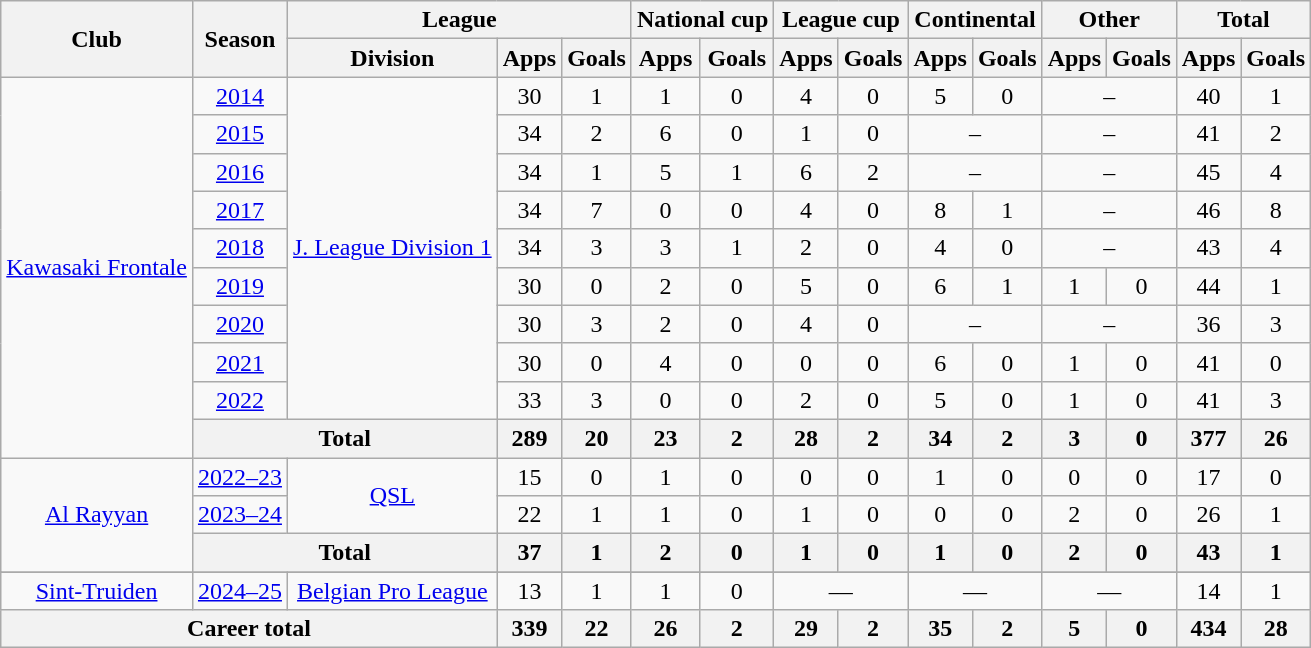<table class="wikitable" style="text-align:center">
<tr>
<th rowspan="2">Club</th>
<th rowspan="2">Season</th>
<th colspan="3">League</th>
<th colspan="2">National cup</th>
<th colspan="2">League cup</th>
<th colspan="2">Continental</th>
<th colspan="2">Other</th>
<th colspan="2">Total</th>
</tr>
<tr>
<th>Division</th>
<th>Apps</th>
<th>Goals</th>
<th>Apps</th>
<th>Goals</th>
<th>Apps</th>
<th>Goals</th>
<th>Apps</th>
<th>Goals</th>
<th>Apps</th>
<th>Goals</th>
<th>Apps</th>
<th>Goals</th>
</tr>
<tr>
<td rowspan="10"><a href='#'>Kawasaki Frontale</a></td>
<td><a href='#'>2014</a></td>
<td rowspan="9"><a href='#'>J. League Division 1</a></td>
<td>30</td>
<td>1</td>
<td>1</td>
<td>0</td>
<td>4</td>
<td>0</td>
<td>5</td>
<td>0</td>
<td colspan="2">–</td>
<td>40</td>
<td>1</td>
</tr>
<tr>
<td><a href='#'>2015</a></td>
<td>34</td>
<td>2</td>
<td>6</td>
<td>0</td>
<td>1</td>
<td>0</td>
<td colspan="2">–</td>
<td colspan="2">–</td>
<td>41</td>
<td>2</td>
</tr>
<tr>
<td><a href='#'>2016</a></td>
<td>34</td>
<td>1</td>
<td>5</td>
<td>1</td>
<td>6</td>
<td>2</td>
<td colspan="2">–</td>
<td colspan="2">–</td>
<td>45</td>
<td>4</td>
</tr>
<tr>
<td><a href='#'>2017</a></td>
<td>34</td>
<td>7</td>
<td>0</td>
<td>0</td>
<td>4</td>
<td>0</td>
<td>8</td>
<td>1</td>
<td colspan="2">–</td>
<td>46</td>
<td>8</td>
</tr>
<tr>
<td><a href='#'>2018</a></td>
<td>34</td>
<td>3</td>
<td>3</td>
<td>1</td>
<td>2</td>
<td>0</td>
<td>4</td>
<td>0</td>
<td colspan="2">–</td>
<td>43</td>
<td>4</td>
</tr>
<tr>
<td><a href='#'>2019</a></td>
<td>30</td>
<td>0</td>
<td>2</td>
<td>0</td>
<td>5</td>
<td>0</td>
<td>6</td>
<td>1</td>
<td>1</td>
<td>0</td>
<td>44</td>
<td>1</td>
</tr>
<tr>
<td><a href='#'>2020</a></td>
<td>30</td>
<td>3</td>
<td>2</td>
<td>0</td>
<td>4</td>
<td>0</td>
<td colspan="2">–</td>
<td colspan="2">–</td>
<td>36</td>
<td>3</td>
</tr>
<tr>
<td><a href='#'>2021</a></td>
<td>30</td>
<td>0</td>
<td>4</td>
<td>0</td>
<td>0</td>
<td>0</td>
<td>6</td>
<td>0</td>
<td>1</td>
<td>0</td>
<td>41</td>
<td>0</td>
</tr>
<tr>
<td><a href='#'>2022</a></td>
<td>33</td>
<td>3</td>
<td>0</td>
<td>0</td>
<td>2</td>
<td>0</td>
<td>5</td>
<td>0</td>
<td>1</td>
<td>0</td>
<td>41</td>
<td>3</td>
</tr>
<tr>
<th colspan="2">Total</th>
<th>289</th>
<th>20</th>
<th>23</th>
<th>2</th>
<th>28</th>
<th>2</th>
<th>34</th>
<th>2</th>
<th>3</th>
<th>0</th>
<th>377</th>
<th>26</th>
</tr>
<tr>
<td rowspan="3"><a href='#'>Al Rayyan</a></td>
<td><a href='#'>2022–23</a></td>
<td rowspan="2"><a href='#'>QSL</a></td>
<td>15</td>
<td>0</td>
<td>1</td>
<td>0</td>
<td>0</td>
<td>0</td>
<td>1</td>
<td>0</td>
<td>0</td>
<td>0</td>
<td>17</td>
<td>0</td>
</tr>
<tr>
<td><a href='#'>2023–24</a></td>
<td>22</td>
<td>1</td>
<td>1</td>
<td>0</td>
<td>1</td>
<td>0</td>
<td>0</td>
<td>0</td>
<td>2</td>
<td>0</td>
<td>26</td>
<td>1</td>
</tr>
<tr>
<th colspan="2">Total</th>
<th>37</th>
<th>1</th>
<th>2</th>
<th>0</th>
<th>1</th>
<th>0</th>
<th>1</th>
<th>0</th>
<th>2</th>
<th>0</th>
<th>43</th>
<th>1</th>
</tr>
<tr>
</tr>
<tr>
<td><a href='#'>Sint-Truiden</a></td>
<td><a href='#'>2024–25</a></td>
<td><a href='#'>Belgian Pro League</a></td>
<td>13</td>
<td>1</td>
<td>1</td>
<td>0</td>
<td colspan="2">—</td>
<td colspan="2">—</td>
<td colspan="2">—</td>
<td>14</td>
<td>1</td>
</tr>
<tr>
<th colspan="3">Career total</th>
<th>339</th>
<th>22</th>
<th>26</th>
<th>2</th>
<th>29</th>
<th>2</th>
<th>35</th>
<th>2</th>
<th>5</th>
<th>0</th>
<th>434</th>
<th>28</th>
</tr>
</table>
